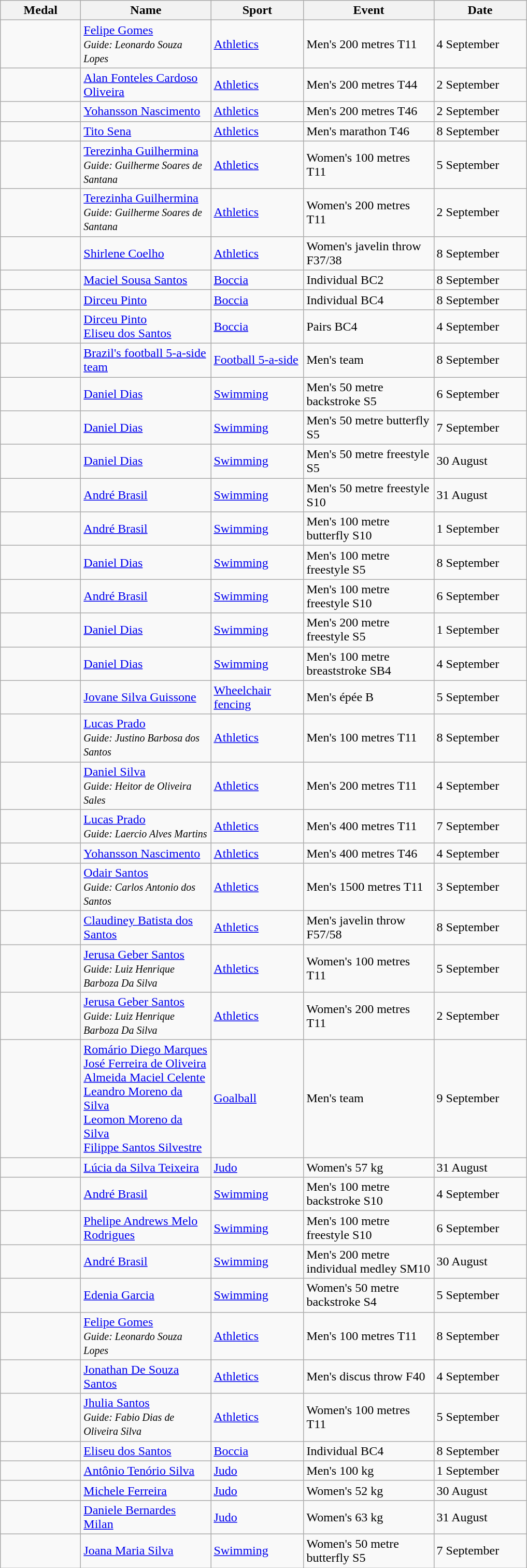<table class="wikitable sortable">
<tr>
<th style="width:6em">Medal</th>
<th style="width:10em">Name</th>
<th style="width:7em">Sport</th>
<th style="width:10em">Event</th>
<th style="width:7em">Date</th>
</tr>
<tr>
<td></td>
<td><a href='#'>Felipe Gomes</a><br><small><em>Guide: Leonardo Souza Lopes</em></small></td>
<td><a href='#'>Athletics</a></td>
<td>Men's 200 metres T11</td>
<td>4 September</td>
</tr>
<tr>
<td></td>
<td><a href='#'>Alan Fonteles Cardoso Oliveira</a></td>
<td><a href='#'>Athletics</a></td>
<td>Men's 200 metres T44</td>
<td>2 September</td>
</tr>
<tr>
<td></td>
<td><a href='#'>Yohansson Nascimento</a></td>
<td><a href='#'>Athletics</a></td>
<td>Men's 200 metres T46</td>
<td>2 September</td>
</tr>
<tr>
<td></td>
<td><a href='#'>Tito Sena</a></td>
<td><a href='#'>Athletics</a></td>
<td>Men's marathon T46</td>
<td>8 September</td>
</tr>
<tr>
<td></td>
<td><a href='#'>Terezinha Guilhermina</a><br><small><em>Guide: Guilherme Soares de Santana</em></small></td>
<td><a href='#'>Athletics</a></td>
<td>Women's 100 metres T11</td>
<td>5 September</td>
</tr>
<tr>
<td></td>
<td><a href='#'>Terezinha Guilhermina</a><br><small><em>Guide: Guilherme Soares de Santana</em></small></td>
<td><a href='#'>Athletics</a></td>
<td>Women's 200 metres T11</td>
<td>2 September</td>
</tr>
<tr>
<td></td>
<td><a href='#'>Shirlene Coelho</a></td>
<td><a href='#'>Athletics</a></td>
<td>Women's javelin throw F37/38</td>
<td>8 September</td>
</tr>
<tr>
<td></td>
<td><a href='#'>Maciel Sousa Santos</a></td>
<td><a href='#'>Boccia</a></td>
<td>Individual BC2</td>
<td>8 September</td>
</tr>
<tr>
<td></td>
<td><a href='#'>Dirceu Pinto</a></td>
<td><a href='#'>Boccia</a></td>
<td>Individual BC4</td>
<td>8 September</td>
</tr>
<tr>
<td></td>
<td><a href='#'>Dirceu Pinto</a><br> <a href='#'>Eliseu dos Santos</a></td>
<td><a href='#'>Boccia</a></td>
<td>Pairs BC4</td>
<td>4 September</td>
</tr>
<tr>
<td></td>
<td><a href='#'>Brazil's football 5-a-side team</a></td>
<td><a href='#'>Football 5-a-side</a></td>
<td>Men's team</td>
<td>8 September</td>
</tr>
<tr>
<td></td>
<td><a href='#'>Daniel Dias</a></td>
<td><a href='#'>Swimming</a></td>
<td>Men's 50 metre backstroke S5</td>
<td>6 September</td>
</tr>
<tr>
<td></td>
<td><a href='#'>Daniel Dias</a></td>
<td><a href='#'>Swimming</a></td>
<td>Men's 50 metre butterfly S5</td>
<td>7 September</td>
</tr>
<tr>
<td></td>
<td><a href='#'>Daniel Dias</a></td>
<td><a href='#'>Swimming</a></td>
<td>Men's 50 metre freestyle S5</td>
<td>30 August</td>
</tr>
<tr>
<td></td>
<td><a href='#'>André Brasil</a></td>
<td><a href='#'>Swimming</a></td>
<td>Men's 50 metre freestyle S10</td>
<td>31 August</td>
</tr>
<tr>
<td></td>
<td><a href='#'>André Brasil</a></td>
<td><a href='#'>Swimming</a></td>
<td>Men's 100 metre butterfly S10</td>
<td>1 September</td>
</tr>
<tr>
<td></td>
<td><a href='#'>Daniel Dias</a></td>
<td><a href='#'>Swimming</a></td>
<td>Men's 100 metre freestyle S5</td>
<td>8 September</td>
</tr>
<tr>
<td></td>
<td><a href='#'>André Brasil</a></td>
<td><a href='#'>Swimming</a></td>
<td>Men's 100 metre freestyle S10</td>
<td>6 September</td>
</tr>
<tr>
<td></td>
<td><a href='#'>Daniel Dias</a></td>
<td><a href='#'>Swimming</a></td>
<td>Men's 200 metre freestyle S5</td>
<td>1 September</td>
</tr>
<tr>
<td></td>
<td><a href='#'>Daniel Dias</a></td>
<td><a href='#'>Swimming</a></td>
<td>Men's 100 metre breaststroke SB4</td>
<td>4 September</td>
</tr>
<tr>
<td></td>
<td><a href='#'>Jovane Silva Guissone</a></td>
<td><a href='#'>Wheelchair fencing</a></td>
<td>Men's épée B</td>
<td>5 September</td>
</tr>
<tr>
<td></td>
<td><a href='#'>Lucas Prado</a><br><small><em>Guide: Justino Barbosa dos Santos</em></small></td>
<td><a href='#'>Athletics</a></td>
<td>Men's 100 metres T11</td>
<td>8 September</td>
</tr>
<tr>
<td></td>
<td><a href='#'>Daniel Silva</a><br><small><em>Guide: Heitor de Oliveira Sales</em></small></td>
<td><a href='#'>Athletics</a></td>
<td>Men's 200 metres T11</td>
<td>4 September</td>
</tr>
<tr>
<td></td>
<td><a href='#'>Lucas Prado</a><br><small><em>Guide: Laercio Alves Martins</em></small></td>
<td><a href='#'>Athletics</a></td>
<td>Men's 400 metres T11</td>
<td>7 September</td>
</tr>
<tr>
<td></td>
<td><a href='#'>Yohansson Nascimento</a></td>
<td><a href='#'>Athletics</a></td>
<td>Men's 400 metres T46</td>
<td>4 September</td>
</tr>
<tr>
<td></td>
<td><a href='#'>Odair Santos</a><br><small><em>Guide: Carlos Antonio dos Santos</em></small></td>
<td><a href='#'>Athletics</a></td>
<td>Men's 1500 metres T11</td>
<td>3 September</td>
</tr>
<tr>
<td></td>
<td><a href='#'>Claudiney Batista dos Santos</a></td>
<td><a href='#'>Athletics</a></td>
<td>Men's javelin throw F57/58</td>
<td>8 September</td>
</tr>
<tr>
<td></td>
<td><a href='#'>Jerusa Geber Santos</a><br><small><em>Guide: Luiz Henrique Barboza Da Silva</em></small></td>
<td><a href='#'>Athletics</a></td>
<td>Women's 100 metres T11</td>
<td>5 September</td>
</tr>
<tr>
<td></td>
<td><a href='#'>Jerusa Geber Santos</a><br><small><em>Guide: Luiz Henrique Barboza Da Silva</em></small></td>
<td><a href='#'>Athletics</a></td>
<td>Women's 200 metres T11</td>
<td>2 September</td>
</tr>
<tr>
<td></td>
<td><a href='#'>Romário Diego Marques</a><br> <a href='#'>José Ferreira de Oliveira</a><br> <a href='#'>Almeida Maciel Celente</a><br> <a href='#'>Leandro Moreno da Silva</a><br> <a href='#'>Leomon Moreno da Silva</a><br> <a href='#'>Filippe Santos Silvestre</a></td>
<td><a href='#'>Goalball</a></td>
<td>Men's team</td>
<td>9 September</td>
</tr>
<tr>
<td></td>
<td><a href='#'>Lúcia da Silva Teixeira</a></td>
<td><a href='#'>Judo</a></td>
<td>Women's 57 kg</td>
<td>31 August</td>
</tr>
<tr>
<td></td>
<td><a href='#'>André Brasil</a></td>
<td><a href='#'>Swimming</a></td>
<td>Men's 100 metre backstroke S10</td>
<td>4 September</td>
</tr>
<tr>
<td></td>
<td><a href='#'>Phelipe Andrews Melo Rodrigues</a></td>
<td><a href='#'>Swimming</a></td>
<td>Men's 100 metre freestyle S10</td>
<td>6 September</td>
</tr>
<tr>
<td></td>
<td><a href='#'>André Brasil</a></td>
<td><a href='#'>Swimming</a></td>
<td>Men's 200 metre individual medley SM10</td>
<td>30 August</td>
</tr>
<tr>
<td></td>
<td><a href='#'>Edenia Garcia</a></td>
<td><a href='#'>Swimming</a></td>
<td>Women's 50 metre backstroke S4</td>
<td>5 September</td>
</tr>
<tr>
<td></td>
<td><a href='#'>Felipe Gomes</a><br><small><em>Guide: Leonardo Souza Lopes</em></small></td>
<td><a href='#'>Athletics</a></td>
<td>Men's 100 metres T11</td>
<td>8 September</td>
</tr>
<tr>
<td></td>
<td><a href='#'>Jonathan De Souza Santos</a></td>
<td><a href='#'>Athletics</a></td>
<td>Men's discus throw F40</td>
<td>4 September</td>
</tr>
<tr>
<td></td>
<td><a href='#'>Jhulia Santos</a><br><small><em>Guide: Fabio Dias de Oliveira Silva</em></small></td>
<td><a href='#'>Athletics</a></td>
<td>Women's 100 metres T11</td>
<td>5 September</td>
</tr>
<tr>
<td></td>
<td><a href='#'>Eliseu dos Santos</a></td>
<td><a href='#'>Boccia</a></td>
<td>Individual BC4</td>
<td>8 September</td>
</tr>
<tr>
<td></td>
<td><a href='#'>Antônio Tenório Silva</a></td>
<td><a href='#'>Judo</a></td>
<td>Men's 100 kg</td>
<td>1 September</td>
</tr>
<tr>
<td></td>
<td><a href='#'>Michele Ferreira</a></td>
<td><a href='#'>Judo</a></td>
<td>Women's 52 kg</td>
<td>30 August</td>
</tr>
<tr>
<td></td>
<td><a href='#'>Daniele Bernardes Milan</a></td>
<td><a href='#'>Judo</a></td>
<td>Women's 63 kg</td>
<td>31 August</td>
</tr>
<tr>
<td></td>
<td><a href='#'>Joana Maria Silva</a></td>
<td><a href='#'>Swimming</a></td>
<td>Women's 50 metre butterfly S5</td>
<td>7 September</td>
</tr>
</table>
